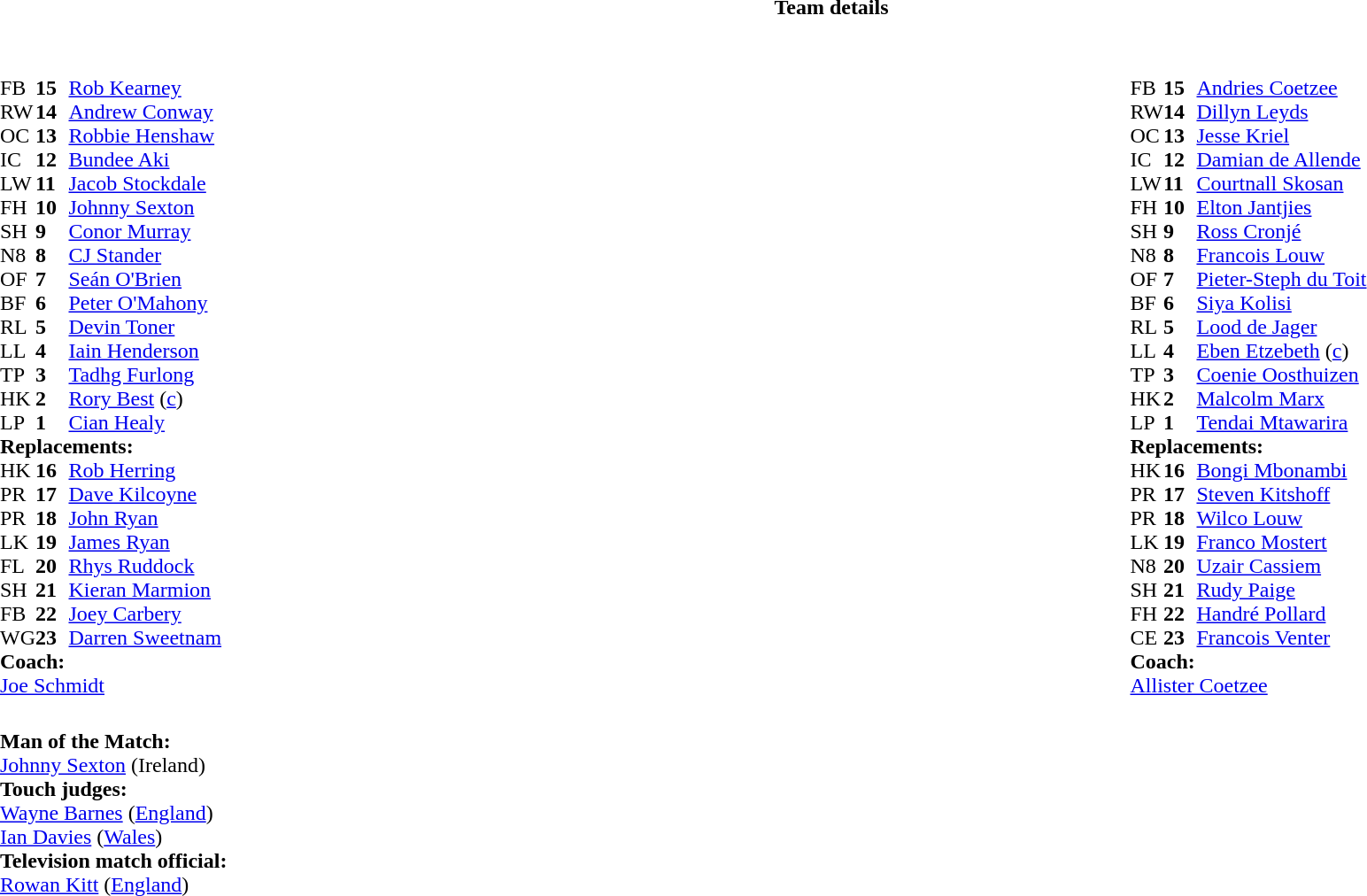<table border="0" style="width:100%" class="collapsible collapsed">
<tr>
<th>Team details</th>
</tr>
<tr>
<td><br><table style="width:100%">
<tr>
<td style="vertical-align:top;width:50%"><br><table style="font-size:100%" cellspacing="0" cellpadding="0">
<tr>
<th width="25"></th>
<th width="25"></th>
</tr>
<tr>
<td>FB</td>
<td><strong>15</strong></td>
<td><a href='#'>Rob Kearney</a></td>
<td></td>
<td></td>
</tr>
<tr>
<td>RW</td>
<td><strong>14</strong></td>
<td><a href='#'>Andrew Conway</a></td>
</tr>
<tr>
<td>OC</td>
<td><strong>13</strong></td>
<td><a href='#'>Robbie Henshaw</a></td>
</tr>
<tr>
<td>IC</td>
<td><strong>12</strong></td>
<td><a href='#'>Bundee Aki</a></td>
</tr>
<tr>
<td>LW</td>
<td><strong>11</strong></td>
<td><a href='#'>Jacob Stockdale</a></td>
</tr>
<tr>
<td>FH</td>
<td><strong>10</strong></td>
<td><a href='#'>Johnny Sexton</a></td>
<td></td>
<td></td>
</tr>
<tr>
<td>SH</td>
<td><strong>9</strong></td>
<td><a href='#'>Conor Murray</a></td>
<td></td>
<td></td>
</tr>
<tr>
<td>N8</td>
<td><strong>8</strong></td>
<td><a href='#'>CJ Stander</a></td>
</tr>
<tr>
<td>OF</td>
<td><strong>7</strong></td>
<td><a href='#'>Seán O'Brien</a></td>
</tr>
<tr>
<td>BF</td>
<td><strong>6</strong></td>
<td><a href='#'>Peter O'Mahony</a></td>
<td></td>
<td></td>
</tr>
<tr>
<td>RL</td>
<td><strong>5</strong></td>
<td><a href='#'>Devin Toner</a></td>
</tr>
<tr>
<td>LL</td>
<td><strong>4</strong></td>
<td><a href='#'>Iain Henderson</a></td>
<td></td>
<td></td>
</tr>
<tr>
<td>TP</td>
<td><strong>3</strong></td>
<td><a href='#'>Tadhg Furlong</a></td>
<td></td>
<td></td>
</tr>
<tr>
<td>HK</td>
<td><strong>2</strong></td>
<td><a href='#'>Rory Best</a> (<a href='#'>c</a>)</td>
<td></td>
<td></td>
</tr>
<tr>
<td>LP</td>
<td><strong>1</strong></td>
<td><a href='#'>Cian Healy</a></td>
<td></td>
<td></td>
</tr>
<tr>
<td colspan=3><strong>Replacements:</strong></td>
</tr>
<tr>
<td>HK</td>
<td><strong>16</strong></td>
<td><a href='#'>Rob Herring</a></td>
<td></td>
<td></td>
</tr>
<tr>
<td>PR</td>
<td><strong>17</strong></td>
<td><a href='#'>Dave Kilcoyne</a></td>
<td></td>
<td></td>
</tr>
<tr>
<td>PR</td>
<td><strong>18</strong></td>
<td><a href='#'>John Ryan</a></td>
<td></td>
<td></td>
</tr>
<tr>
<td>LK</td>
<td><strong>19</strong></td>
<td><a href='#'>James Ryan</a></td>
<td></td>
<td></td>
</tr>
<tr>
<td>FL</td>
<td><strong>20</strong></td>
<td><a href='#'>Rhys Ruddock</a></td>
<td></td>
<td></td>
</tr>
<tr>
<td>SH</td>
<td><strong>21</strong></td>
<td><a href='#'>Kieran Marmion</a></td>
<td></td>
<td></td>
</tr>
<tr>
<td>FB</td>
<td><strong>22</strong></td>
<td><a href='#'>Joey Carbery</a></td>
<td></td>
<td></td>
</tr>
<tr>
<td>WG</td>
<td><strong>23</strong></td>
<td><a href='#'>Darren Sweetnam</a></td>
<td></td>
<td></td>
</tr>
<tr>
<td colspan=3><strong>Coach:</strong></td>
</tr>
<tr>
<td colspan="4"> <a href='#'>Joe Schmidt</a></td>
</tr>
</table>
</td>
<td style="vertical-align:top;width:50%"><br><table cellspacing="0" cellpadding="0" style="font-size:100%;margin:auto">
<tr>
<th width="25"></th>
<th width="25"></th>
</tr>
<tr>
<td>FB</td>
<td><strong>15</strong></td>
<td><a href='#'>Andries Coetzee</a></td>
</tr>
<tr>
<td>RW</td>
<td><strong>14</strong></td>
<td><a href='#'>Dillyn Leyds</a></td>
</tr>
<tr>
<td>OC</td>
<td><strong>13</strong></td>
<td><a href='#'>Jesse Kriel</a></td>
</tr>
<tr>
<td>IC</td>
<td><strong>12</strong></td>
<td><a href='#'>Damian de Allende</a></td>
<td></td>
<td></td>
</tr>
<tr>
<td>LW</td>
<td><strong>11</strong></td>
<td><a href='#'>Courtnall Skosan</a></td>
</tr>
<tr>
<td>FH</td>
<td><strong>10</strong></td>
<td><a href='#'>Elton Jantjies</a></td>
<td></td>
<td></td>
</tr>
<tr>
<td>SH</td>
<td><strong>9</strong></td>
<td><a href='#'>Ross Cronjé</a></td>
<td></td>
<td></td>
</tr>
<tr>
<td>N8</td>
<td><strong>8</strong></td>
<td><a href='#'>Francois Louw</a></td>
</tr>
<tr>
<td>OF</td>
<td><strong>7</strong></td>
<td><a href='#'>Pieter-Steph du Toit</a></td>
<td></td>
<td></td>
</tr>
<tr>
<td>BF</td>
<td><strong>6</strong></td>
<td><a href='#'>Siya Kolisi</a></td>
<td></td>
<td></td>
<td></td>
</tr>
<tr>
<td>RL</td>
<td><strong>5</strong></td>
<td><a href='#'>Lood de Jager</a></td>
<td></td>
<td></td>
</tr>
<tr>
<td>LL</td>
<td><strong>4</strong></td>
<td><a href='#'>Eben Etzebeth</a> (<a href='#'>c</a>)</td>
</tr>
<tr>
<td>TP</td>
<td><strong>3</strong></td>
<td><a href='#'>Coenie Oosthuizen</a></td>
<td></td>
<td></td>
</tr>
<tr>
<td>HK</td>
<td><strong>2</strong></td>
<td><a href='#'>Malcolm Marx</a></td>
<td></td>
<td></td>
</tr>
<tr>
<td>LP</td>
<td><strong>1</strong></td>
<td><a href='#'>Tendai Mtawarira</a></td>
<td></td>
<td></td>
</tr>
<tr>
<td colspan="3"><strong>Replacements:</strong></td>
</tr>
<tr>
<td>HK</td>
<td><strong>16</strong></td>
<td><a href='#'>Bongi Mbonambi</a></td>
<td></td>
<td></td>
</tr>
<tr>
<td>PR</td>
<td><strong>17</strong></td>
<td><a href='#'>Steven Kitshoff</a></td>
<td></td>
<td></td>
</tr>
<tr>
<td>PR</td>
<td><strong>18</strong></td>
<td><a href='#'>Wilco Louw</a></td>
<td></td>
<td></td>
</tr>
<tr>
<td>LK</td>
<td><strong>19</strong></td>
<td><a href='#'>Franco Mostert</a></td>
<td></td>
<td></td>
</tr>
<tr>
<td>N8</td>
<td><strong>20</strong></td>
<td><a href='#'>Uzair Cassiem</a></td>
<td></td>
<td></td>
</tr>
<tr>
<td>SH</td>
<td><strong>21</strong></td>
<td><a href='#'>Rudy Paige</a></td>
<td></td>
<td></td>
</tr>
<tr>
<td>FH</td>
<td><strong>22</strong></td>
<td><a href='#'>Handré Pollard</a></td>
<td></td>
<td></td>
</tr>
<tr>
<td>CE</td>
<td><strong>23</strong></td>
<td><a href='#'>Francois Venter</a></td>
<td></td>
<td></td>
</tr>
<tr>
<td colspan="3"><strong>Coach:</strong></td>
</tr>
<tr>
<td colspan="4"> <a href='#'>Allister Coetzee</a></td>
</tr>
</table>
</td>
</tr>
</table>
<table style="width:100%;font-size:100%">
<tr>
<td><br><strong>Man of the Match:</strong>
<br><a href='#'>Johnny Sexton</a> (Ireland)<br><strong>Touch judges:</strong>
<br><a href='#'>Wayne Barnes</a> (<a href='#'>England</a>)
<br><a href='#'>Ian Davies</a> (<a href='#'>Wales</a>)
<br><strong>Television match official:</strong>
<br><a href='#'>Rowan Kitt</a> (<a href='#'>England</a>)</td>
</tr>
</table>
</td>
</tr>
</table>
